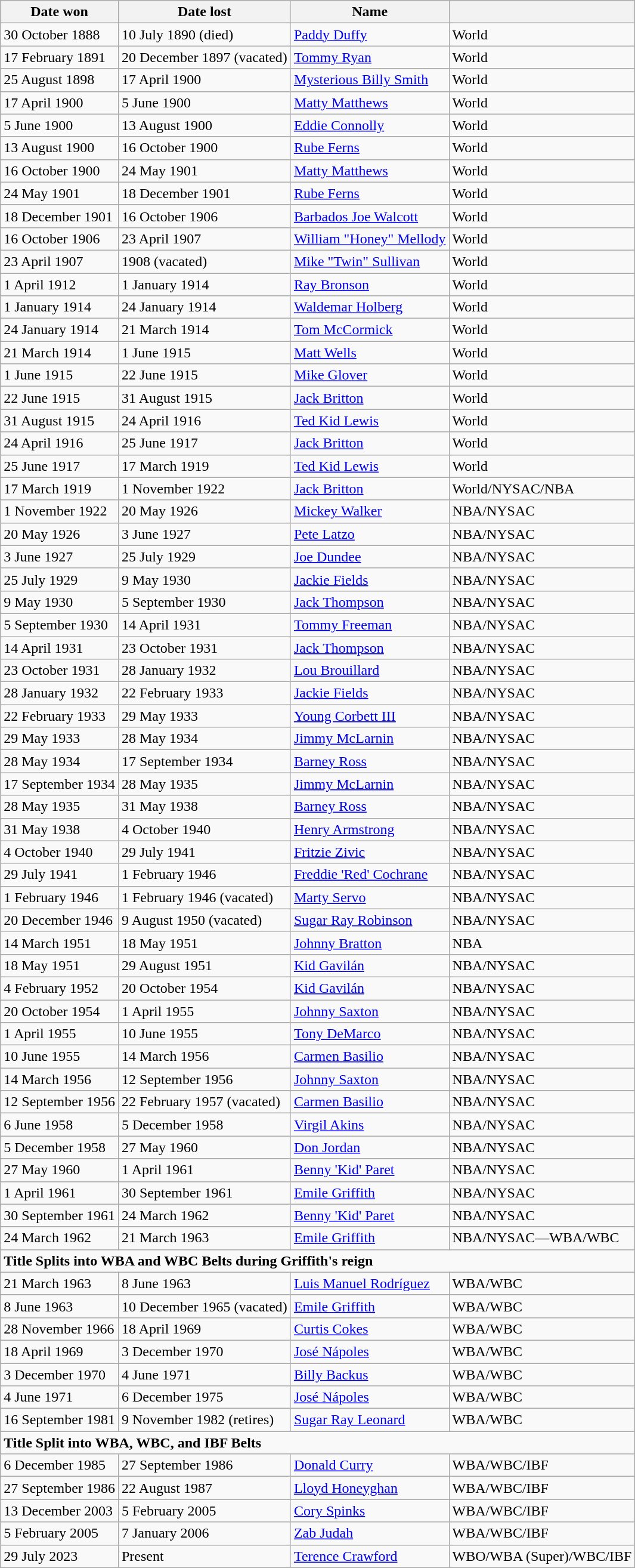<table class="wikitable">
<tr>
<th>Date won</th>
<th>Date lost</th>
<th>Name</th>
<th></th>
</tr>
<tr>
<td>30 October 1888</td>
<td>10 July 1890 (died)</td>
<td><a href='#'>Paddy Duffy</a></td>
<td>World</td>
</tr>
<tr>
<td>17 February 1891</td>
<td>20 December 1897 (vacated)</td>
<td><a href='#'>Tommy Ryan</a> </td>
<td>World</td>
</tr>
<tr>
<td>25 August 1898</td>
<td>17 April 1900</td>
<td><a href='#'>Mysterious Billy Smith</a></td>
<td>World</td>
</tr>
<tr>
<td>17 April 1900</td>
<td>5 June 1900</td>
<td><a href='#'>Matty Matthews</a></td>
<td>World</td>
</tr>
<tr>
<td>5 June 1900</td>
<td>13 August 1900</td>
<td><a href='#'>Eddie Connolly</a></td>
<td>World</td>
</tr>
<tr>
<td>13 August 1900</td>
<td>16 October 1900</td>
<td><a href='#'>Rube Ferns</a></td>
<td>World</td>
</tr>
<tr>
<td>16 October 1900</td>
<td>24 May 1901</td>
<td><a href='#'>Matty Matthews</a></td>
<td>World</td>
</tr>
<tr>
<td>24 May 1901</td>
<td>18 December 1901</td>
<td><a href='#'>Rube Ferns</a></td>
<td>World</td>
</tr>
<tr>
<td>18 December 1901</td>
<td>16 October 1906</td>
<td><a href='#'>Barbados Joe Walcott</a></td>
<td>World</td>
</tr>
<tr>
<td>16 October 1906</td>
<td>23 April 1907</td>
<td><a href='#'>William "Honey" Mellody</a></td>
<td>World</td>
</tr>
<tr>
<td>23 April 1907</td>
<td>1908 (vacated)</td>
<td><a href='#'>Mike "Twin" Sullivan</a></td>
<td>World</td>
</tr>
<tr>
<td>1 April 1912</td>
<td>1 January 1914</td>
<td><a href='#'>Ray Bronson</a></td>
<td>World</td>
</tr>
<tr>
<td>1 January 1914</td>
<td>24 January 1914</td>
<td><a href='#'>Waldemar Holberg</a></td>
<td>World</td>
</tr>
<tr>
<td>24 January 1914</td>
<td>21 March 1914</td>
<td><a href='#'>Tom McCormick</a></td>
<td>World</td>
</tr>
<tr>
<td>21 March 1914</td>
<td>1 June 1915</td>
<td><a href='#'>Matt Wells</a></td>
<td>World</td>
</tr>
<tr>
<td>1 June 1915</td>
<td>22 June 1915</td>
<td><a href='#'>Mike Glover</a></td>
<td>World</td>
</tr>
<tr>
<td>22 June 1915</td>
<td>31 August 1915</td>
<td><a href='#'>Jack Britton</a></td>
<td>World</td>
</tr>
<tr>
<td>31 August 1915</td>
<td>24 April 1916</td>
<td><a href='#'>Ted Kid Lewis</a></td>
<td>World</td>
</tr>
<tr>
<td>24 April 1916</td>
<td>25 June 1917</td>
<td><a href='#'>Jack Britton</a></td>
<td>World</td>
</tr>
<tr>
<td>25 June 1917</td>
<td>17 March 1919</td>
<td><a href='#'>Ted Kid Lewis</a></td>
<td>World</td>
</tr>
<tr>
<td>17 March 1919</td>
<td>1 November 1922</td>
<td><a href='#'>Jack Britton</a></td>
<td>World/NYSAC/NBA</td>
</tr>
<tr>
<td>1 November 1922</td>
<td>20 May 1926</td>
<td><a href='#'>Mickey Walker</a></td>
<td>NBA/NYSAC</td>
</tr>
<tr>
<td>20 May 1926</td>
<td>3 June 1927</td>
<td><a href='#'>Pete Latzo</a></td>
<td>NBA/NYSAC</td>
</tr>
<tr>
<td>3 June 1927</td>
<td>25 July 1929</td>
<td><a href='#'>Joe Dundee</a></td>
<td>NBA/NYSAC</td>
</tr>
<tr>
<td>25 July 1929</td>
<td>9 May 1930</td>
<td><a href='#'>Jackie Fields</a></td>
<td>NBA/NYSAC</td>
</tr>
<tr>
<td>9 May 1930</td>
<td>5 September 1930</td>
<td><a href='#'>Jack Thompson</a></td>
<td>NBA/NYSAC</td>
</tr>
<tr>
<td>5 September 1930</td>
<td>14 April 1931</td>
<td><a href='#'>Tommy Freeman</a></td>
<td>NBA/NYSAC</td>
</tr>
<tr>
<td>14 April 1931</td>
<td>23 October 1931</td>
<td><a href='#'>Jack Thompson</a></td>
<td>NBA/NYSAC</td>
</tr>
<tr>
<td>23 October 1931</td>
<td>28 January 1932</td>
<td><a href='#'>Lou Brouillard</a></td>
<td>NBA/NYSAC</td>
</tr>
<tr>
<td>28 January 1932</td>
<td>22 February 1933</td>
<td><a href='#'>Jackie Fields</a></td>
<td>NBA/NYSAC</td>
</tr>
<tr>
<td>22 February 1933</td>
<td>29 May 1933</td>
<td><a href='#'>Young Corbett III</a></td>
<td>NBA/NYSAC</td>
</tr>
<tr>
<td>29 May 1933</td>
<td>28 May 1934</td>
<td><a href='#'>Jimmy McLarnin</a></td>
<td>NBA/NYSAC</td>
</tr>
<tr>
<td>28 May 1934</td>
<td>17 September 1934</td>
<td><a href='#'>Barney Ross</a></td>
<td>NBA/NYSAC</td>
</tr>
<tr>
<td>17 September 1934</td>
<td>28 May 1935</td>
<td><a href='#'>Jimmy McLarnin</a></td>
<td>NBA/NYSAC</td>
</tr>
<tr>
<td>28 May 1935</td>
<td>31 May 1938</td>
<td><a href='#'>Barney Ross</a></td>
<td>NBA/NYSAC</td>
</tr>
<tr>
<td>31 May 1938</td>
<td>4 October 1940</td>
<td><a href='#'>Henry Armstrong</a></td>
<td>NBA/NYSAC</td>
</tr>
<tr>
<td>4 October 1940</td>
<td>29 July 1941</td>
<td><a href='#'>Fritzie Zivic</a></td>
<td>NBA/NYSAC</td>
</tr>
<tr>
<td>29 July 1941</td>
<td>1 February 1946</td>
<td><a href='#'>Freddie 'Red' Cochrane</a></td>
<td>NBA/NYSAC</td>
</tr>
<tr>
<td>1 February 1946</td>
<td>1 February 1946 (vacated)</td>
<td><a href='#'>Marty Servo</a></td>
<td>NBA/NYSAC</td>
</tr>
<tr>
<td>20 December 1946</td>
<td>9 August 1950 (vacated)</td>
<td><a href='#'>Sugar Ray Robinson</a></td>
<td>NBA/NYSAC</td>
</tr>
<tr>
<td>14 March 1951</td>
<td>18 May 1951</td>
<td><a href='#'>Johnny Bratton</a></td>
<td>NBA</td>
</tr>
<tr>
<td>18 May 1951</td>
<td>29 August 1951</td>
<td><a href='#'>Kid Gavilán</a></td>
<td>NBA/NYSAC</td>
</tr>
<tr>
<td>4 February 1952</td>
<td>20 October 1954</td>
<td><a href='#'>Kid Gavilán</a></td>
<td>NBA/NYSAC</td>
</tr>
<tr>
<td>20 October 1954</td>
<td>1 April 1955</td>
<td><a href='#'>Johnny Saxton</a></td>
<td>NBA/NYSAC</td>
</tr>
<tr>
<td>1 April 1955</td>
<td>10 June 1955</td>
<td><a href='#'>Tony DeMarco</a></td>
<td>NBA/NYSAC</td>
</tr>
<tr>
<td>10 June 1955</td>
<td>14 March 1956</td>
<td><a href='#'>Carmen Basilio</a></td>
<td>NBA/NYSAC</td>
</tr>
<tr>
<td>14 March 1956</td>
<td>12 September 1956</td>
<td><a href='#'>Johnny Saxton</a></td>
<td>NBA/NYSAC</td>
</tr>
<tr>
<td>12 September 1956</td>
<td>22 February 1957 (vacated)</td>
<td><a href='#'>Carmen Basilio</a></td>
<td>NBA/NYSAC</td>
</tr>
<tr>
<td>6 June 1958</td>
<td>5 December 1958</td>
<td><a href='#'>Virgil Akins</a></td>
<td>NBA/NYSAC</td>
</tr>
<tr>
<td>5 December 1958</td>
<td>27 May 1960</td>
<td><a href='#'>Don Jordan</a></td>
<td>NBA/NYSAC</td>
</tr>
<tr>
<td>27 May 1960</td>
<td>1 April 1961</td>
<td><a href='#'>Benny 'Kid' Paret</a></td>
<td>NBA/NYSAC</td>
</tr>
<tr>
<td>1 April 1961</td>
<td>30 September 1961</td>
<td><a href='#'>Emile Griffith</a></td>
<td>NBA/NYSAC</td>
</tr>
<tr>
<td>30 September 1961</td>
<td>24 March 1962</td>
<td><a href='#'>Benny 'Kid' Paret</a></td>
<td>NBA/NYSAC</td>
</tr>
<tr>
<td>24 March 1962</td>
<td>21 March 1963</td>
<td><a href='#'>Emile Griffith</a></td>
<td>NBA/NYSAC—WBA/WBC</td>
</tr>
<tr>
<td colspan=4><strong>Title Splits into WBA and WBC Belts during Griffith's reign</strong></td>
</tr>
<tr>
<td>21 March 1963</td>
<td>8 June 1963</td>
<td><a href='#'>Luis Manuel Rodríguez</a></td>
<td>WBA/WBC</td>
</tr>
<tr>
<td>8 June 1963</td>
<td>10 December 1965 (vacated)</td>
<td><a href='#'>Emile Griffith</a></td>
<td>WBA/WBC</td>
</tr>
<tr>
<td>28 November 1966</td>
<td>18 April 1969</td>
<td><a href='#'>Curtis Cokes</a></td>
<td>WBA/WBC</td>
</tr>
<tr>
<td>18 April 1969</td>
<td>3 December 1970</td>
<td><a href='#'>José Nápoles</a></td>
<td>WBA/WBC</td>
</tr>
<tr>
<td>3 December 1970</td>
<td>4 June 1971</td>
<td><a href='#'>Billy Backus</a></td>
<td>WBA/WBC</td>
</tr>
<tr>
<td>4 June 1971</td>
<td>6 December 1975</td>
<td><a href='#'>José Nápoles</a></td>
<td>WBA/WBC</td>
</tr>
<tr>
<td>16 September 1981</td>
<td>9 November 1982 (retires)</td>
<td><a href='#'>Sugar Ray Leonard</a></td>
<td>WBA/WBC</td>
</tr>
<tr>
<td colspan=4><strong>Title Split into WBA, WBC, and IBF Belts</strong></td>
</tr>
<tr>
<td>6 December 1985</td>
<td>27 September 1986</td>
<td><a href='#'>Donald Curry</a></td>
<td>WBA/WBC/IBF</td>
</tr>
<tr>
<td>27 September 1986</td>
<td>22 August 1987</td>
<td><a href='#'>Lloyd Honeyghan</a></td>
<td>WBA/WBC/IBF</td>
</tr>
<tr>
<td>13 December 2003</td>
<td>5 February 2005</td>
<td><a href='#'>Cory Spinks</a></td>
<td>WBA/WBC/IBF</td>
</tr>
<tr>
<td>5 February 2005</td>
<td>7 January 2006</td>
<td><a href='#'>Zab Judah</a></td>
<td>WBA/WBC/IBF</td>
</tr>
<tr>
<td>29 July 2023</td>
<td>Present</td>
<td> <a href='#'>Terence Crawford</a></td>
<td>WBO/WBA (Super)/WBC/IBF</td>
</tr>
</table>
